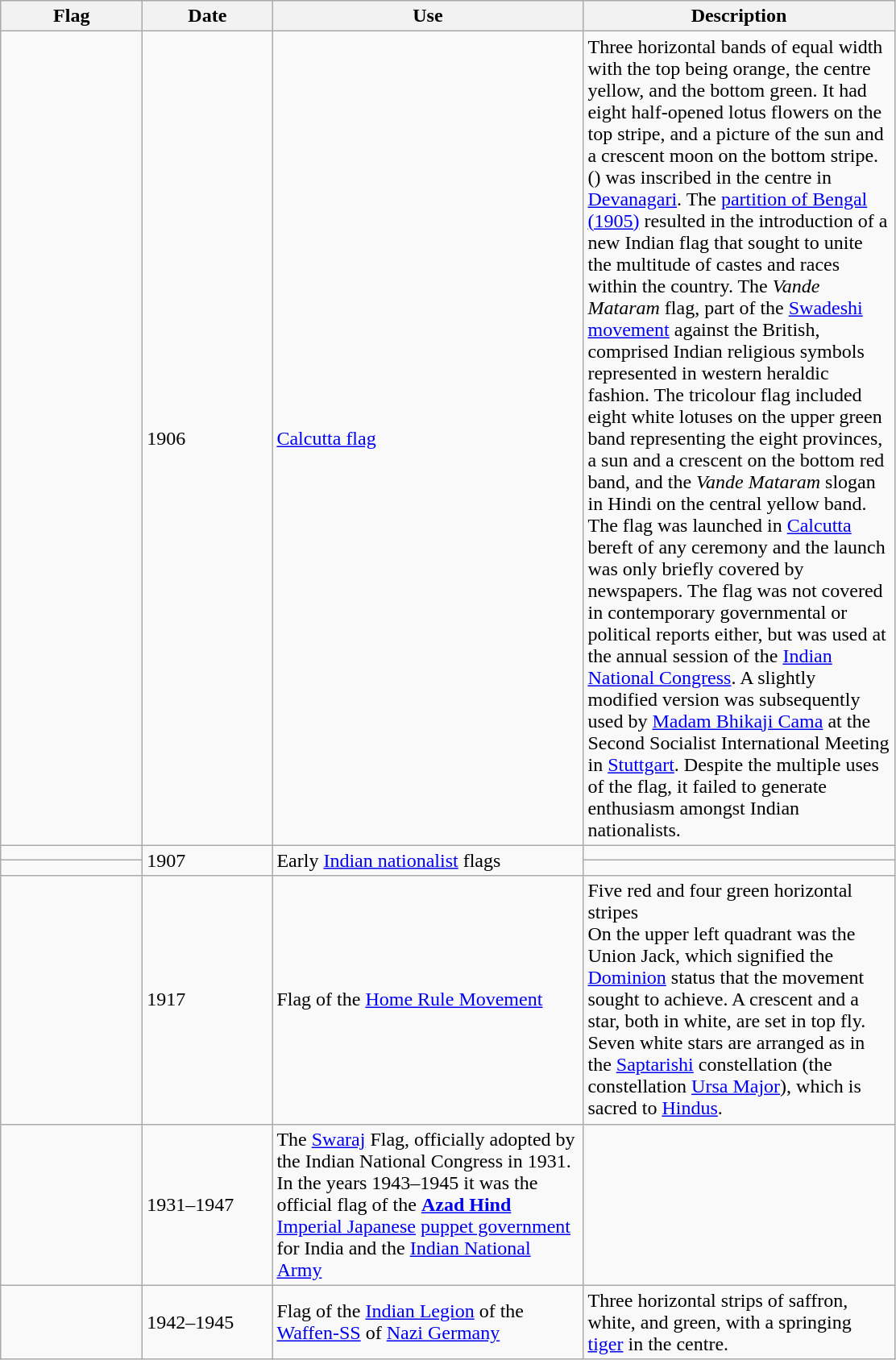<table class="wikitable">
<tr>
<th style="width:110px;">Flag</th>
<th style="width:100px;">Date</th>
<th style="width:250px;">Use</th>
<th style="width:250px;">Description</th>
</tr>
<tr>
<td></td>
<td>1906</td>
<td><a href='#'>Calcutta flag</a></td>
<td>Three horizontal bands of equal width with the top being orange, the centre yellow, and the bottom green. It had eight half-opened lotus flowers on the top stripe, and a picture of the sun and a crescent moon on the bottom stripe.  () was inscribed in the centre in <a href='#'>Devanagari</a>. The <a href='#'>partition of Bengal (1905)</a> resulted in the introduction of a new Indian flag that sought to unite the multitude of castes and races within the country. The <em>Vande Mataram</em> flag, part of the <a href='#'>Swadeshi movement</a> against the British, comprised Indian religious symbols represented in western heraldic fashion. The tricolour flag included eight white lotuses on the upper green band representing the eight provinces, a sun and a crescent on the bottom red band, and the <em>Vande Mataram</em> slogan in Hindi on the central yellow band. The flag was launched in <a href='#'>Calcutta</a> bereft of any ceremony and the launch was only briefly covered by newspapers. The flag was not covered in contemporary governmental or political reports either, but was used at the annual session of the <a href='#'>Indian National Congress</a>. A slightly modified version was subsequently used by <a href='#'>Madam Bhikaji Cama</a> at the Second Socialist International Meeting in <a href='#'>Stuttgart</a>. Despite the multiple uses of the flag, it failed to generate enthusiasm amongst Indian nationalists.</td>
</tr>
<tr>
<td></td>
<td rowspan="2">1907</td>
<td rowspan="2">Early <a href='#'>Indian nationalist</a> flags </td>
<td></td>
</tr>
<tr>
<td></td>
<td></td>
</tr>
<tr>
<td></td>
<td>1917</td>
<td>Flag of the <a href='#'>Home Rule Movement</a></td>
<td>Five red and four green horizontal stripes<br>On the upper left quadrant was the Union Jack, which signified the <a href='#'>Dominion</a> status that the movement sought to achieve. A crescent and a star, both in white, are set in top fly. Seven white stars are arranged as in the <a href='#'>Saptarishi</a> constellation (the constellation <a href='#'>Ursa Major</a>), which is sacred to <a href='#'>Hindus</a>.</td>
</tr>
<tr>
<td></td>
<td>1931–1947</td>
<td>The <a href='#'>Swaraj</a> Flag, officially adopted by the Indian National Congress in 1931. In the years 1943–1945 it was the official flag of the <strong><a href='#'>Azad Hind</a></strong> <a href='#'>Imperial Japanese</a> <a href='#'>puppet government</a> for India and the <a href='#'>Indian National Army</a></td>
<td></td>
</tr>
<tr>
<td></td>
<td>1942–1945</td>
<td>Flag of the <a href='#'>Indian Legion</a> of the <a href='#'>Waffen-SS</a> of <a href='#'>Nazi Germany</a></td>
<td>Three horizontal strips of saffron, white, and green, with a springing <a href='#'>tiger</a> in the centre.</td>
</tr>
</table>
